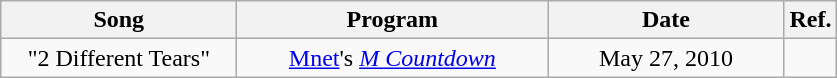<table class="wikitable" style="text-align:center;">
<tr>
<th style="width:150px;">Song</th>
<th style="width:200px;">Program</th>
<th style="width:150px;">Date</th>
<th>Ref.</th>
</tr>
<tr>
<td>"2 Different Tears"</td>
<td><a href='#'>Mnet</a>'s <em><a href='#'>M Countdown</a></em></td>
<td align="center">May 27, 2010</td>
<td align="center"></td>
</tr>
</table>
